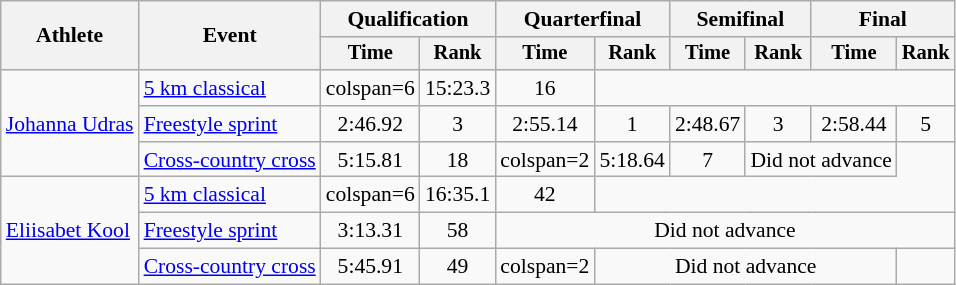<table class="wikitable" style="font-size:90%">
<tr>
<th rowspan="2">Athlete</th>
<th rowspan="2">Event</th>
<th colspan="2">Qualification</th>
<th colspan="2">Quarterfinal</th>
<th colspan="2">Semifinal</th>
<th colspan="2">Final</th>
</tr>
<tr style="font-size:95%">
<th>Time</th>
<th>Rank</th>
<th>Time</th>
<th>Rank</th>
<th>Time</th>
<th>Rank</th>
<th>Time</th>
<th>Rank</th>
</tr>
<tr align=center>
<td align=left rowspan=3><a href='#'>Johanna Udras</a></td>
<td align=left><a href='#'>5 km classical</a></td>
<td>colspan=6 </td>
<td>15:23.3</td>
<td>16</td>
</tr>
<tr align=center>
<td align=left><a href='#'>Freestyle sprint</a></td>
<td>2:46.92</td>
<td>3</td>
<td>2:55.14</td>
<td>1</td>
<td>2:48.67</td>
<td>3</td>
<td>2:58.44</td>
<td>5</td>
</tr>
<tr align=center>
<td align=left><a href='#'>Cross-country cross</a></td>
<td>5:15.81</td>
<td>18</td>
<td>colspan=2 </td>
<td>5:18.64</td>
<td>7</td>
<td colspan=2>Did not advance</td>
</tr>
<tr align=center>
<td align=left rowspan=3><a href='#'>Eliisabet Kool</a></td>
<td align=left><a href='#'>5 km classical</a></td>
<td>colspan=6 </td>
<td>16:35.1</td>
<td>42</td>
</tr>
<tr align=center>
<td align=left><a href='#'>Freestyle sprint</a></td>
<td>3:13.31</td>
<td>58</td>
<td colspan=6>Did not advance</td>
</tr>
<tr align=center>
<td align=left><a href='#'>Cross-country cross</a></td>
<td>5:45.91</td>
<td>49</td>
<td>colspan=2 </td>
<td colspan=4>Did not advance</td>
</tr>
</table>
